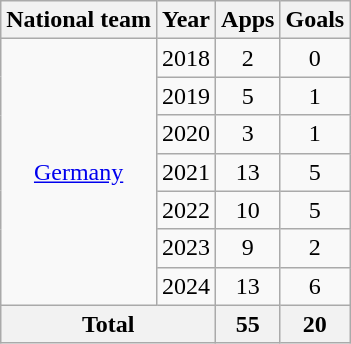<table class="wikitable" style="text-align: center;">
<tr>
<th>National team</th>
<th>Year</th>
<th>Apps</th>
<th>Goals</th>
</tr>
<tr>
<td rowspan="7"><a href='#'>Germany</a></td>
<td>2018</td>
<td>2</td>
<td>0</td>
</tr>
<tr>
<td>2019</td>
<td>5</td>
<td>1</td>
</tr>
<tr>
<td>2020</td>
<td>3</td>
<td>1</td>
</tr>
<tr>
<td>2021</td>
<td>13</td>
<td>5</td>
</tr>
<tr>
<td>2022</td>
<td>10</td>
<td>5</td>
</tr>
<tr>
<td>2023</td>
<td>9</td>
<td>2</td>
</tr>
<tr>
<td>2024</td>
<td>13</td>
<td>6</td>
</tr>
<tr>
<th colspan="2">Total</th>
<th>55</th>
<th>20</th>
</tr>
</table>
